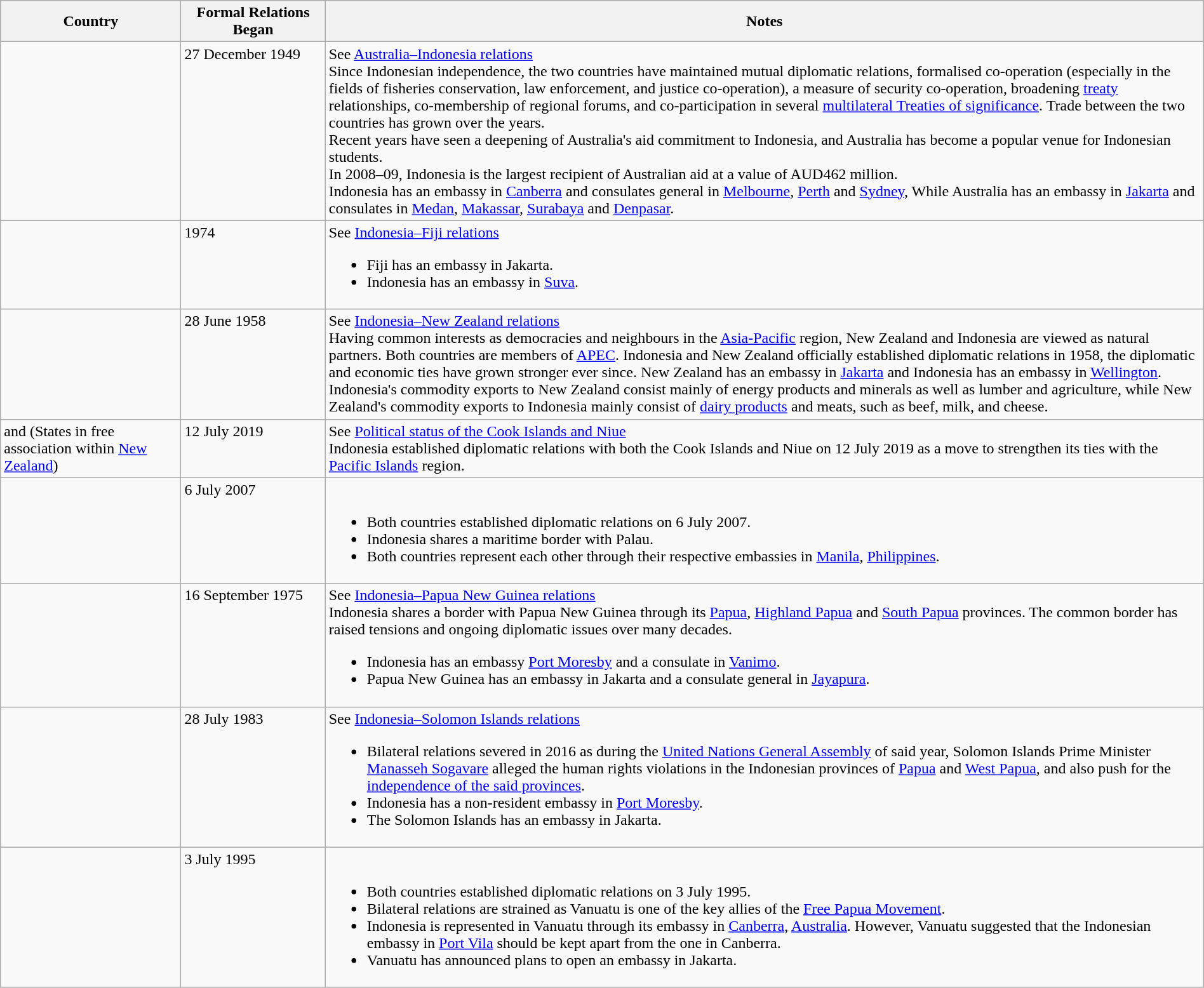<table class="wikitable sortable" style="width:100%; margin:auto;">
<tr>
<th style="width:15%;">Country</th>
<th style="width:12%;">Formal Relations Began</th>
<th>Notes</th>
</tr>
<tr valign="top">
<td></td>
<td>27 December 1949</td>
<td>See <a href='#'>Australia–Indonesia relations</a><br>Since Indonesian independence, the two countries have maintained mutual diplomatic relations, formalised co-operation (especially in the fields of fisheries conservation, law enforcement, and justice co-operation), a measure of security co-operation, broadening <a href='#'>treaty</a> relationships, co-membership of regional forums, and co-participation in several <a href='#'>multilateral Treaties of significance</a>. Trade between the two countries has grown over the years.<br>Recent years have seen a deepening of Australia's aid commitment to Indonesia, and Australia has become a popular venue for Indonesian students.<br>In 2008–09, Indonesia is the largest recipient of Australian aid at a value of AUD462 million.<br>Indonesia has an embassy in <a href='#'>Canberra</a> and consulates general in <a href='#'>Melbourne</a>, <a href='#'>Perth</a> and <a href='#'>Sydney</a>, While Australia has an embassy in <a href='#'>Jakarta</a> and consulates in <a href='#'>Medan</a>, <a href='#'>Makassar</a>, <a href='#'>Surabaya</a> and <a href='#'>Denpasar</a>.</td>
</tr>
<tr valign="top">
<td></td>
<td>1974</td>
<td>See <a href='#'>Indonesia–Fiji relations</a><br><ul><li>Fiji has an embassy in Jakarta.</li><li>Indonesia has an embassy in <a href='#'>Suva</a>.</li></ul></td>
</tr>
<tr valign="top">
<td></td>
<td>28 June 1958</td>
<td>See <a href='#'>Indonesia–New Zealand relations</a><br>Having common interests as democracies and neighbours in the <a href='#'>Asia-Pacific</a> region, New Zealand and Indonesia are viewed as natural partners. Both countries are members of <a href='#'>APEC</a>. Indonesia and New Zealand officially established diplomatic relations in 1958, the diplomatic and economic ties have grown stronger ever since. New Zealand has an embassy in <a href='#'>Jakarta</a> and Indonesia has an embassy in <a href='#'>Wellington</a>. Indonesia's commodity exports to New Zealand consist mainly of energy products and minerals as well as lumber and agriculture, while New Zealand's commodity exports to Indonesia mainly consist of <a href='#'>dairy products</a> and meats, such as beef, milk, and cheese.</td>
</tr>
<tr valign="top">
<td> and  (States in free association within <a href='#'>New Zealand</a>)</td>
<td>12 July 2019</td>
<td>See <a href='#'>Political status of the Cook Islands and Niue</a><br>Indonesia established diplomatic relations with both the Cook Islands and Niue on 12 July 2019 as a move to strengthen its ties with the <a href='#'>Pacific Islands</a> region.</td>
</tr>
<tr valign="top">
<td></td>
<td>6 July 2007</td>
<td><br><ul><li>Both countries established diplomatic relations on 6 July 2007.</li><li>Indonesia shares a maritime border with Palau.</li><li>Both countries represent each other through their respective embassies in <a href='#'>Manila</a>, <a href='#'>Philippines</a>.</li></ul></td>
</tr>
<tr valign="top">
<td></td>
<td>16 September 1975</td>
<td>See <a href='#'>Indonesia–Papua New Guinea relations</a><br>Indonesia shares a  border with Papua New Guinea through its <a href='#'>Papua</a>, <a href='#'>Highland Papua</a> and <a href='#'>South Papua</a> provinces. The common border has raised tensions and ongoing diplomatic issues over many decades.<ul><li>Indonesia has an embassy <a href='#'>Port Moresby</a> and a consulate in <a href='#'>Vanimo</a>.</li><li>Papua New Guinea has an embassy in Jakarta and a consulate general in <a href='#'>Jayapura</a>.</li></ul></td>
</tr>
<tr valign="top">
<td></td>
<td>28 July 1983</td>
<td>See <a href='#'>Indonesia–Solomon Islands relations</a><br><ul><li>Bilateral relations severed in 2016 as during the <a href='#'>United Nations General Assembly</a> of said year, Solomon Islands Prime Minister <a href='#'>Manasseh Sogavare</a> alleged the human rights violations in the Indonesian provinces of <a href='#'>Papua</a> and <a href='#'>West Papua</a>, and also push for the <a href='#'>independence of the said provinces</a>.</li><li>Indonesia has a non-resident embassy in <a href='#'>Port Moresby</a>.</li><li>The Solomon Islands has an embassy in Jakarta.</li></ul></td>
</tr>
<tr valign="top">
<td></td>
<td>3 July 1995</td>
<td><br><ul><li>Both countries established diplomatic relations on 3 July 1995.</li><li>Bilateral relations are strained as Vanuatu is one of the key allies of the <a href='#'>Free Papua Movement</a>.</li><li>Indonesia is represented in Vanuatu through its embassy in <a href='#'>Canberra</a>, <a href='#'>Australia</a>. However, Vanuatu suggested that the Indonesian embassy in <a href='#'>Port Vila</a> should be kept apart from the one in Canberra.</li><li>Vanuatu has announced plans to open an embassy in Jakarta.</li></ul></td>
</tr>
</table>
